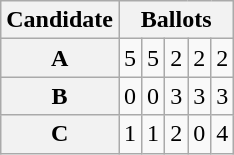<table class="wikitable">
<tr>
<th>Candidate</th>
<th colspan=5>Ballots</th>
</tr>
<tr>
<th>A</th>
<td>5</td>
<td>5</td>
<td>2</td>
<td>2</td>
<td>2</td>
</tr>
<tr>
<th>B</th>
<td>0</td>
<td>0</td>
<td>3</td>
<td>3</td>
<td>3</td>
</tr>
<tr>
<th>C</th>
<td>1</td>
<td>1</td>
<td>2</td>
<td>0</td>
<td>4</td>
</tr>
</table>
